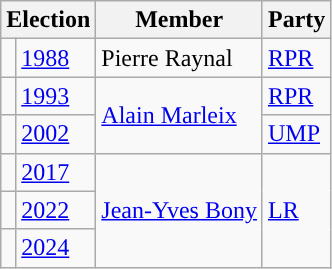<table class="wikitable">
<tr>
<th colspan="2">Election</th>
<th>Member</th>
<th>Party</th>
</tr>
<tr>
<td style="color:inherit;background-color: "></td>
<td><a href='#'>1988</a></td>
<td>Pierre Raynal</td>
<td><a href='#'>RPR</a></td>
</tr>
<tr>
<td style="color:inherit;background-color: "></td>
<td><a href='#'>1993</a></td>
<td rowspan=2><a href='#'>Alain Marleix</a></td>
<td><a href='#'>RPR</a></td>
</tr>
<tr>
<td style="color:inherit;background-color: "></td>
<td><a href='#'>2002</a></td>
<td><a href='#'>UMP</a></td>
</tr>
<tr>
<td style="color:inherit;background-color: "></td>
<td><a href='#'>2017</a></td>
<td rowspan="3"><a href='#'>Jean-Yves Bony</a></td>
<td rowspan="3"><a href='#'>LR</a></td>
</tr>
<tr>
<td style="color:inherit;background-color: "></td>
<td><a href='#'>2022</a></td>
</tr>
<tr>
<td style="color:inherit;background-color: "></td>
<td><a href='#'>2024</a></td>
</tr>
</table>
